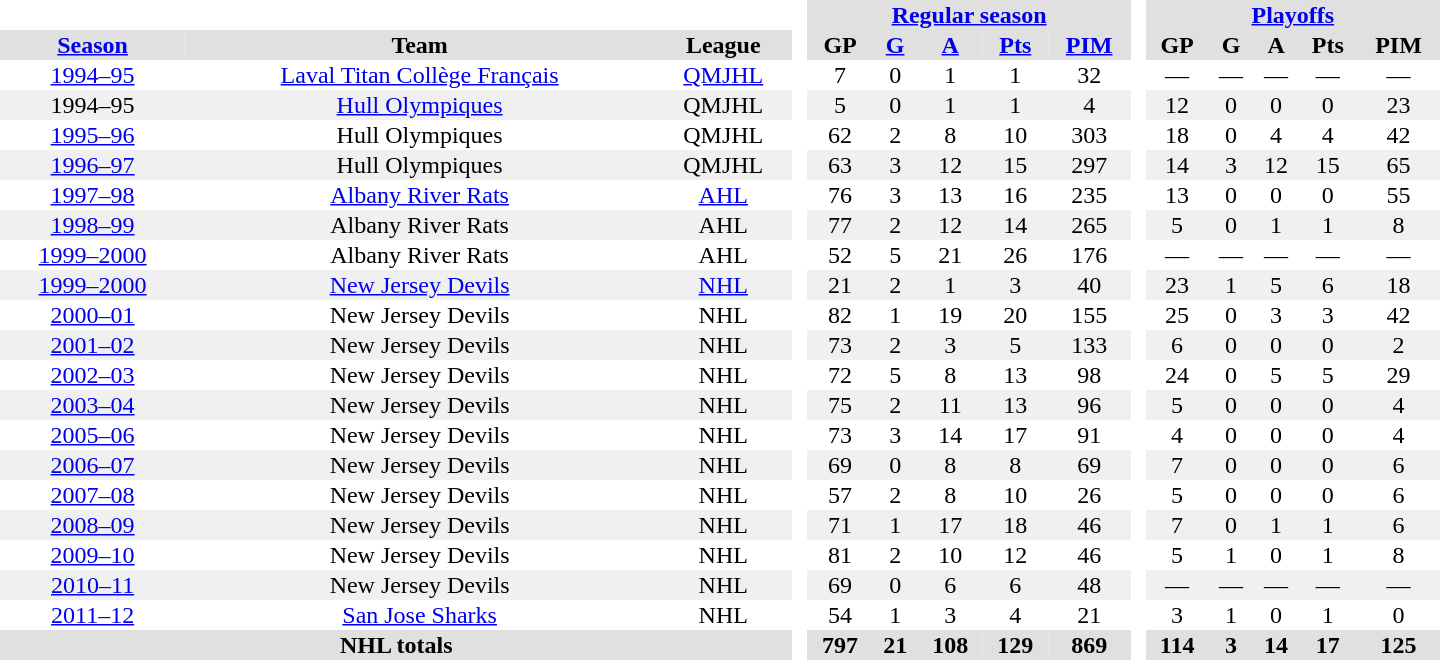<table border="0" cellpadding="1" cellspacing="0" style="text-align:center; width:60em">
<tr bgcolor="#e0e0e0">
<th colspan="3" bgcolor="#ffffff"> </th>
<th rowspan="99" bgcolor="#ffffff"> </th>
<th colspan="5"><a href='#'>Regular season</a></th>
<th rowspan="99" bgcolor="#ffffff"> </th>
<th colspan="5"><a href='#'>Playoffs</a></th>
</tr>
<tr bgcolor="#e0e0e0">
<th><a href='#'>Season</a></th>
<th>Team</th>
<th>League</th>
<th>GP</th>
<th><a href='#'>G</a></th>
<th><a href='#'>A</a></th>
<th><a href='#'>Pts</a></th>
<th><a href='#'>PIM</a></th>
<th>GP</th>
<th>G</th>
<th>A</th>
<th>Pts</th>
<th>PIM</th>
</tr>
<tr>
<td><a href='#'>1994–95</a></td>
<td><a href='#'>Laval Titan Collège Français</a></td>
<td><a href='#'>QMJHL</a></td>
<td>7</td>
<td>0</td>
<td>1</td>
<td>1</td>
<td>32</td>
<td>—</td>
<td>—</td>
<td>—</td>
<td>—</td>
<td>—</td>
</tr>
<tr bgcolor="#f0f0f0">
<td>1994–95</td>
<td><a href='#'>Hull Olympiques</a></td>
<td>QMJHL</td>
<td>5</td>
<td>0</td>
<td>1</td>
<td>1</td>
<td>4</td>
<td>12</td>
<td>0</td>
<td>0</td>
<td>0</td>
<td>23</td>
</tr>
<tr>
<td><a href='#'>1995–96</a></td>
<td>Hull Olympiques</td>
<td>QMJHL</td>
<td>62</td>
<td>2</td>
<td>8</td>
<td>10</td>
<td>303</td>
<td>18</td>
<td>0</td>
<td>4</td>
<td>4</td>
<td>42</td>
</tr>
<tr bgcolor="#f0f0f0">
<td><a href='#'>1996–97</a></td>
<td>Hull Olympiques</td>
<td>QMJHL</td>
<td>63</td>
<td>3</td>
<td>12</td>
<td>15</td>
<td>297</td>
<td>14</td>
<td>3</td>
<td>12</td>
<td>15</td>
<td>65</td>
</tr>
<tr>
<td><a href='#'>1997–98</a></td>
<td><a href='#'>Albany River Rats</a></td>
<td><a href='#'>AHL</a></td>
<td>76</td>
<td>3</td>
<td>13</td>
<td>16</td>
<td>235</td>
<td>13</td>
<td>0</td>
<td>0</td>
<td>0</td>
<td>55</td>
</tr>
<tr bgcolor="#f0f0f0">
<td><a href='#'>1998–99</a></td>
<td>Albany River Rats</td>
<td>AHL</td>
<td>77</td>
<td>2</td>
<td>12</td>
<td>14</td>
<td>265</td>
<td>5</td>
<td>0</td>
<td>1</td>
<td>1</td>
<td>8</td>
</tr>
<tr>
<td><a href='#'>1999–2000</a></td>
<td>Albany River Rats</td>
<td>AHL</td>
<td>52</td>
<td>5</td>
<td>21</td>
<td>26</td>
<td>176</td>
<td>—</td>
<td>—</td>
<td>—</td>
<td>—</td>
<td>—</td>
</tr>
<tr bgcolor="#f0f0f0">
<td><a href='#'>1999–2000</a></td>
<td><a href='#'>New Jersey Devils</a></td>
<td><a href='#'>NHL</a></td>
<td>21</td>
<td>2</td>
<td>1</td>
<td>3</td>
<td>40</td>
<td>23</td>
<td>1</td>
<td>5</td>
<td>6</td>
<td>18</td>
</tr>
<tr>
<td><a href='#'>2000–01</a></td>
<td>New Jersey Devils</td>
<td>NHL</td>
<td>82</td>
<td>1</td>
<td>19</td>
<td>20</td>
<td>155</td>
<td>25</td>
<td>0</td>
<td>3</td>
<td>3</td>
<td>42</td>
</tr>
<tr bgcolor="#f0f0f0">
<td><a href='#'>2001–02</a></td>
<td>New Jersey Devils</td>
<td>NHL</td>
<td>73</td>
<td>2</td>
<td>3</td>
<td>5</td>
<td>133</td>
<td>6</td>
<td>0</td>
<td>0</td>
<td>0</td>
<td>2</td>
</tr>
<tr>
<td><a href='#'>2002–03</a></td>
<td>New Jersey Devils</td>
<td>NHL</td>
<td>72</td>
<td>5</td>
<td>8</td>
<td>13</td>
<td>98</td>
<td>24</td>
<td>0</td>
<td>5</td>
<td>5</td>
<td>29</td>
</tr>
<tr bgcolor="#f0f0f0">
<td><a href='#'>2003–04</a></td>
<td>New Jersey Devils</td>
<td>NHL</td>
<td>75</td>
<td>2</td>
<td>11</td>
<td>13</td>
<td>96</td>
<td>5</td>
<td>0</td>
<td>0</td>
<td>0</td>
<td>4</td>
</tr>
<tr>
<td><a href='#'>2005–06</a></td>
<td>New Jersey Devils</td>
<td>NHL</td>
<td>73</td>
<td>3</td>
<td>14</td>
<td>17</td>
<td>91</td>
<td>4</td>
<td>0</td>
<td>0</td>
<td>0</td>
<td>4</td>
</tr>
<tr bgcolor="f0f0f0">
<td><a href='#'>2006–07</a></td>
<td>New Jersey Devils</td>
<td>NHL</td>
<td>69</td>
<td>0</td>
<td>8</td>
<td>8</td>
<td>69</td>
<td>7</td>
<td>0</td>
<td>0</td>
<td>0</td>
<td>6</td>
</tr>
<tr>
<td><a href='#'>2007–08</a></td>
<td>New Jersey Devils</td>
<td>NHL</td>
<td>57</td>
<td>2</td>
<td>8</td>
<td>10</td>
<td>26</td>
<td>5</td>
<td>0</td>
<td>0</td>
<td>0</td>
<td>6</td>
</tr>
<tr bgcolor="f0f0f0">
<td><a href='#'>2008–09</a></td>
<td>New Jersey Devils</td>
<td>NHL</td>
<td>71</td>
<td>1</td>
<td>17</td>
<td>18</td>
<td>46</td>
<td>7</td>
<td>0</td>
<td>1</td>
<td>1</td>
<td>6</td>
</tr>
<tr>
<td><a href='#'>2009–10</a></td>
<td>New Jersey Devils</td>
<td>NHL</td>
<td>81</td>
<td>2</td>
<td>10</td>
<td>12</td>
<td>46</td>
<td>5</td>
<td>1</td>
<td>0</td>
<td>1</td>
<td>8</td>
</tr>
<tr bgcolor="f0f0f0">
<td><a href='#'>2010–11</a></td>
<td>New Jersey Devils</td>
<td>NHL</td>
<td>69</td>
<td>0</td>
<td>6</td>
<td>6</td>
<td>48</td>
<td>—</td>
<td>—</td>
<td>—</td>
<td>—</td>
<td>—</td>
</tr>
<tr>
<td><a href='#'>2011–12</a></td>
<td><a href='#'>San Jose Sharks</a></td>
<td>NHL</td>
<td>54</td>
<td>1</td>
<td>3</td>
<td>4</td>
<td>21</td>
<td>3</td>
<td>1</td>
<td>0</td>
<td>1</td>
<td>0</td>
</tr>
<tr bgcolor="#e0e0e0">
<th colspan="3">NHL totals</th>
<th>797</th>
<th>21</th>
<th>108</th>
<th>129</th>
<th>869</th>
<th>114</th>
<th>3</th>
<th>14</th>
<th>17</th>
<th>125</th>
</tr>
</table>
